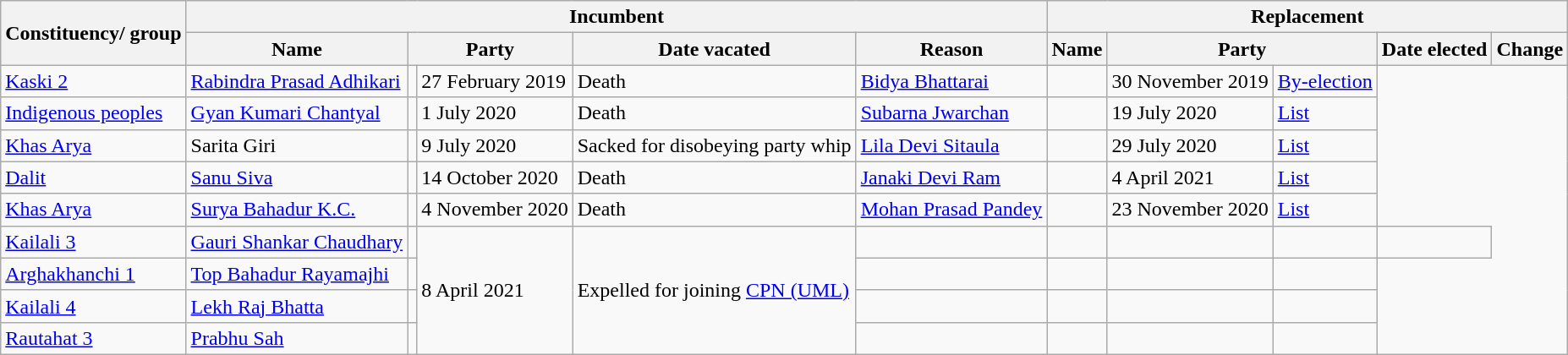<table class="wikitable">
<tr>
<th rowspan="2">Constituency/ group</th>
<th colspan="5">Incumbent</th>
<th colspan="5">Replacement</th>
</tr>
<tr>
<th>Name</th>
<th colspan="2">Party</th>
<th>Date vacated</th>
<th>Reason</th>
<th>Name</th>
<th colspan="2">Party</th>
<th>Date elected</th>
<th>Change</th>
</tr>
<tr>
<td><a href='#'>Kaski 2</a></td>
<td><a href='#'>Rabindra Prasad Adhikari</a></td>
<td></td>
<td>27 February 2019</td>
<td>Death</td>
<td><a href='#'>Bidya Bhattarai</a></td>
<td></td>
<td>30 November 2019</td>
<td><a href='#'>By-election</a></td>
</tr>
<tr>
<td><a href='#'>Indigenous peoples</a></td>
<td><a href='#'>Gyan Kumari Chantyal</a></td>
<td></td>
<td>1 July 2020</td>
<td>Death</td>
<td><a href='#'>Subarna Jwarchan</a></td>
<td></td>
<td>19 July 2020</td>
<td><a href='#'>List</a></td>
</tr>
<tr>
<td><a href='#'>Khas Arya</a></td>
<td>Sarita Giri</td>
<td></td>
<td>9 July 2020</td>
<td>Sacked for disobeying party whip</td>
<td><a href='#'>Lila Devi Sitaula</a></td>
<td></td>
<td>29 July 2020</td>
<td><a href='#'>List</a></td>
</tr>
<tr>
<td><a href='#'>Dalit</a></td>
<td><a href='#'>Sanu Siva</a></td>
<td></td>
<td>14 October 2020</td>
<td>Death</td>
<td><a href='#'>Janaki Devi Ram</a></td>
<td></td>
<td>4 April 2021</td>
<td><a href='#'>List</a></td>
</tr>
<tr>
<td><a href='#'>Khas Arya</a></td>
<td><a href='#'>Surya Bahadur K.C.</a></td>
<td></td>
<td>4 November 2020</td>
<td>Death</td>
<td><a href='#'>Mohan Prasad Pandey</a></td>
<td></td>
<td>23 November 2020</td>
<td><a href='#'>List</a></td>
</tr>
<tr>
<td><a href='#'>Kailali 3</a></td>
<td><a href='#'>Gauri Shankar Chaudhary</a></td>
<td></td>
<td rowspan="4">8 April 2021</td>
<td rowspan="4">Expelled for joining <a href='#'>CPN (UML)</a></td>
<td></td>
<td></td>
<td></td>
<td></td>
<td></td>
</tr>
<tr>
<td><a href='#'>Arghakhanchi 1</a></td>
<td><a href='#'>Top Bahadur Rayamajhi</a></td>
<td></td>
<td></td>
<td></td>
<td></td>
<td></td>
</tr>
<tr>
<td><a href='#'>Kailali 4</a></td>
<td><a href='#'>Lekh Raj Bhatta</a></td>
<td></td>
<td></td>
<td></td>
<td></td>
<td></td>
</tr>
<tr>
<td><a href='#'>Rautahat 3</a></td>
<td><a href='#'>Prabhu Sah</a></td>
<td></td>
<td></td>
<td></td>
<td></td>
<td></td>
</tr>
</table>
